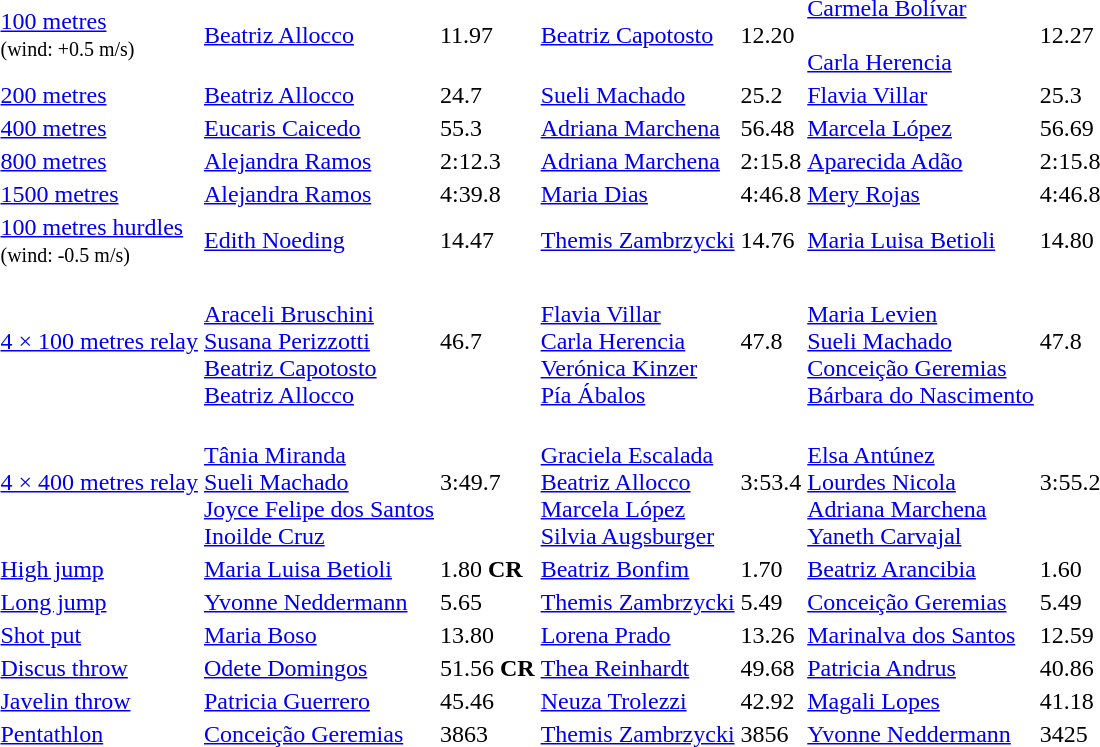<table>
<tr>
<td><a href='#'>100 metres</a><br><small>(wind: +0.5 m/s)</small></td>
<td><a href='#'>Beatriz Allocco</a><br> </td>
<td>11.97</td>
<td><a href='#'>Beatriz Capotosto</a><br> </td>
<td>12.20</td>
<td><a href='#'>Carmela Bolívar</a><br> <br> <a href='#'>Carla Herencia</a><br> </td>
<td>12.27</td>
</tr>
<tr>
<td><a href='#'>200 metres</a></td>
<td><a href='#'>Beatriz Allocco</a><br> </td>
<td>24.7</td>
<td><a href='#'>Sueli Machado</a><br> </td>
<td>25.2</td>
<td><a href='#'>Flavia Villar</a><br> </td>
<td>25.3</td>
</tr>
<tr>
<td><a href='#'>400 metres</a></td>
<td><a href='#'>Eucaris Caicedo</a><br> </td>
<td>55.3</td>
<td><a href='#'>Adriana Marchena</a><br> </td>
<td>56.48</td>
<td><a href='#'>Marcela López</a><br> </td>
<td>56.69</td>
</tr>
<tr>
<td><a href='#'>800 metres</a></td>
<td><a href='#'>Alejandra Ramos</a><br> </td>
<td>2:12.3</td>
<td><a href='#'>Adriana Marchena</a><br> </td>
<td>2:15.8</td>
<td><a href='#'>Aparecida Adão</a><br> </td>
<td>2:15.8</td>
</tr>
<tr>
<td><a href='#'>1500 metres</a></td>
<td><a href='#'>Alejandra Ramos</a><br> </td>
<td>4:39.8</td>
<td><a href='#'>Maria Dias</a><br> </td>
<td>4:46.8</td>
<td><a href='#'>Mery Rojas</a><br> </td>
<td>4:46.8</td>
</tr>
<tr>
<td><a href='#'>100 metres hurdles</a><br><small>(wind: -0.5 m/s)</small></td>
<td><a href='#'>Edith Noeding</a><br> </td>
<td>14.47</td>
<td><a href='#'>Themis Zambrzycki</a><br> </td>
<td>14.76</td>
<td><a href='#'>Maria Luisa Betioli</a><br> </td>
<td>14.80</td>
</tr>
<tr>
<td><a href='#'>4 × 100 metres relay</a></td>
<td><br><a href='#'>Araceli Bruschini</a><br><a href='#'>Susana Perizzotti</a><br><a href='#'>Beatriz Capotosto</a><br><a href='#'>Beatriz Allocco</a></td>
<td>46.7</td>
<td><br><a href='#'>Flavia Villar</a><br><a href='#'>Carla Herencia</a><br><a href='#'>Verónica Kinzer</a><br><a href='#'>Pía Ábalos</a></td>
<td>47.8</td>
<td><br><a href='#'>Maria Levien</a><br><a href='#'>Sueli Machado</a><br><a href='#'>Conceição Geremias</a><br><a href='#'>Bárbara do Nascimento</a></td>
<td>47.8</td>
</tr>
<tr>
<td><a href='#'>4 × 400 metres relay</a></td>
<td><br><a href='#'>Tânia Miranda</a><br><a href='#'>Sueli Machado</a><br><a href='#'>Joyce Felipe dos Santos</a><br><a href='#'>Inoilde Cruz</a></td>
<td>3:49.7</td>
<td><br><a href='#'>Graciela Escalada</a><br><a href='#'>Beatriz Allocco</a><br><a href='#'>Marcela López</a><br><a href='#'>Silvia Augsburger</a></td>
<td>3:53.4</td>
<td><br><a href='#'>Elsa Antúnez</a><br><a href='#'>Lourdes Nicola</a><br><a href='#'>Adriana Marchena</a><br><a href='#'>Yaneth Carvajal</a></td>
<td>3:55.2</td>
</tr>
<tr>
<td><a href='#'>High jump</a></td>
<td><a href='#'>Maria Luisa Betioli</a><br> </td>
<td>1.80 <strong>CR</strong></td>
<td><a href='#'>Beatriz Bonfim</a><br> </td>
<td>1.70</td>
<td><a href='#'>Beatriz Arancibia</a><br> </td>
<td>1.60</td>
</tr>
<tr>
<td><a href='#'>Long jump</a></td>
<td><a href='#'>Yvonne Neddermann</a><br> </td>
<td>5.65</td>
<td><a href='#'>Themis Zambrzycki</a><br> </td>
<td>5.49</td>
<td><a href='#'>Conceição Geremias</a><br> </td>
<td>5.49</td>
</tr>
<tr>
<td><a href='#'>Shot put</a></td>
<td><a href='#'>Maria Boso</a><br> </td>
<td>13.80</td>
<td><a href='#'>Lorena Prado</a><br> </td>
<td>13.26</td>
<td><a href='#'>Marinalva dos Santos</a><br> </td>
<td>12.59</td>
</tr>
<tr>
<td><a href='#'>Discus throw</a></td>
<td><a href='#'>Odete Domingos</a><br> </td>
<td>51.56 <strong>CR</strong></td>
<td><a href='#'>Thea Reinhardt</a><br> </td>
<td>49.68</td>
<td><a href='#'>Patricia Andrus</a><br> </td>
<td>40.86</td>
</tr>
<tr>
<td><a href='#'>Javelin throw</a></td>
<td><a href='#'>Patricia Guerrero</a><br> </td>
<td>45.46</td>
<td><a href='#'>Neuza Trolezzi</a><br> </td>
<td>42.92</td>
<td><a href='#'>Magali Lopes</a><br> </td>
<td>41.18</td>
</tr>
<tr>
<td><a href='#'>Pentathlon</a></td>
<td><a href='#'>Conceição Geremias</a><br> </td>
<td>3863</td>
<td><a href='#'>Themis Zambrzycki</a><br> </td>
<td>3856</td>
<td><a href='#'>Yvonne Neddermann</a><br> </td>
<td>3425</td>
</tr>
</table>
